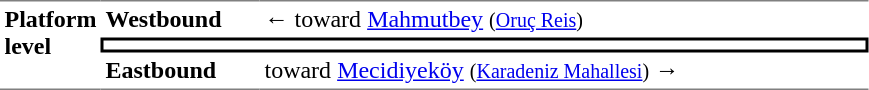<table cellpadding="3" cellspacing="0" border="0">
<tr>
<td rowspan="3" width="50" style="border-top-color: gray; border-bottom-color: gray; border-top-width: 1px; border-bottom-width: 1px; border-top-style: solid; border-bottom-style: solid;" valign="top"><strong>Platform level</strong></td>
<td width="100" style="border-top-color: gray; border-top-width: 1px; border-top-style: solid;"><strong>Westbound</strong></td>
<td width="400" style="border-top-color: gray; border-top-width: 1px; border-top-style: solid;">←  toward <a href='#'>Mahmutbey</a> <small>(<a href='#'>Oruç Reis</a>)</small></td>
</tr>
<tr>
<td colspan="2" style="border: 2px solid black; border-image: none; text-align: center;"></td>
</tr>
<tr>
<td style="border-bottom-color: gray; border-bottom-width: 1px; border-bottom-style: solid;"><strong>Eastbound</strong></td>
<td style="border-bottom-color: gray; border-bottom-width: 1px; border-bottom-style: solid;"> toward <a href='#'>Mecidiyeköy</a> <small>(<a href='#'>Karadeniz Mahallesi</a>)</small> →</td>
</tr>
</table>
